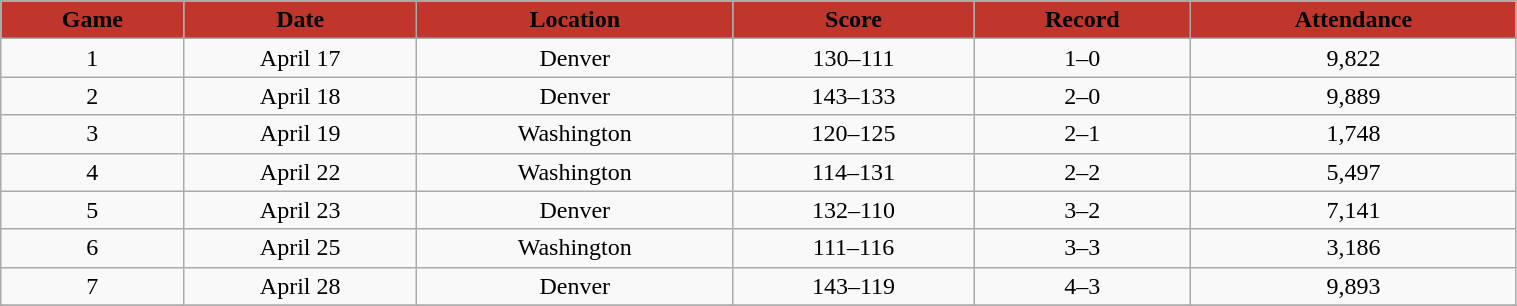<table class="wikitable" width="80%">
<tr align="center"  style="background:#C0362C;color:#000000;">
<td><strong>Game</strong></td>
<td><strong>Date</strong></td>
<td><strong>Location</strong></td>
<td><strong>Score</strong></td>
<td><strong>Record</strong></td>
<td><strong>Attendance</strong></td>
</tr>
<tr align="center" bgcolor="">
<td>1</td>
<td>April 17</td>
<td>Denver</td>
<td>130–111</td>
<td>1–0</td>
<td>9,822</td>
</tr>
<tr align="center" bgcolor="">
<td>2</td>
<td>April 18</td>
<td>Denver</td>
<td>143–133</td>
<td>2–0</td>
<td>9,889</td>
</tr>
<tr align="center" bgcolor="">
<td>3</td>
<td>April 19</td>
<td>Washington</td>
<td>120–125</td>
<td>2–1</td>
<td>1,748</td>
</tr>
<tr align="center" bgcolor="">
<td>4</td>
<td>April 22</td>
<td>Washington</td>
<td>114–131</td>
<td>2–2</td>
<td>5,497</td>
</tr>
<tr align="center" bgcolor="">
<td>5</td>
<td>April 23</td>
<td>Denver</td>
<td>132–110</td>
<td>3–2</td>
<td>7,141</td>
</tr>
<tr align="center" bgcolor="">
<td>6</td>
<td>April 25</td>
<td>Washington</td>
<td>111–116</td>
<td>3–3</td>
<td>3,186</td>
</tr>
<tr align="center" bgcolor="">
<td>7</td>
<td>April 28</td>
<td>Denver</td>
<td>143–119</td>
<td>4–3</td>
<td>9,893</td>
</tr>
<tr align="center" bgcolor="">
</tr>
</table>
